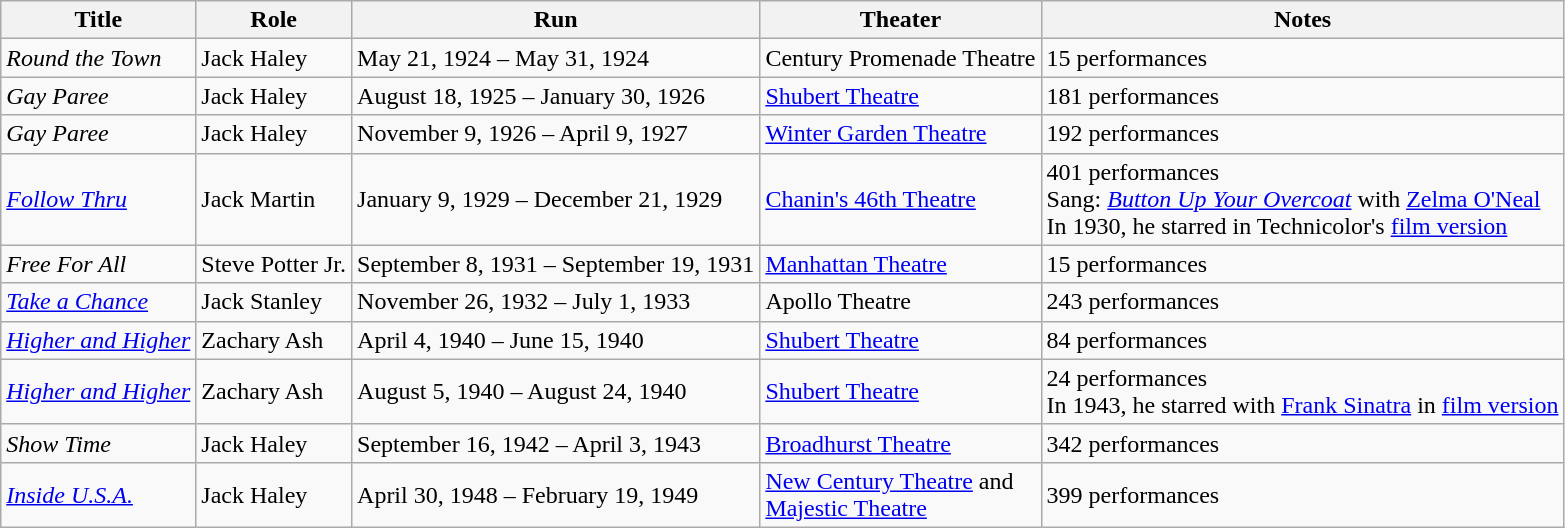<table class="wikitable">
<tr>
<th>Title</th>
<th>Role</th>
<th>Run</th>
<th>Theater</th>
<th>Notes</th>
</tr>
<tr>
<td><em>Round the Town</em></td>
<td>Jack Haley</td>
<td>May 21, 1924 – May 31, 1924</td>
<td>Century Promenade Theatre</td>
<td>15 performances</td>
</tr>
<tr>
<td><em>Gay Paree</em></td>
<td>Jack Haley</td>
<td>August 18, 1925 – January 30, 1926</td>
<td><a href='#'>Shubert Theatre</a></td>
<td>181 performances</td>
</tr>
<tr>
<td><em>Gay Paree</em></td>
<td>Jack Haley</td>
<td>November 9, 1926 – April 9, 1927</td>
<td><a href='#'>Winter Garden Theatre</a></td>
<td>192 performances</td>
</tr>
<tr>
<td><em><a href='#'>Follow Thru</a></em></td>
<td>Jack Martin</td>
<td>January 9, 1929 – December 21, 1929</td>
<td><a href='#'>Chanin's 46th Theatre</a></td>
<td>401 performances <br>Sang: <em><a href='#'>Button Up Your Overcoat</a></em> with <a href='#'>Zelma O'Neal</a><br>In 1930, he starred in Technicolor's <a href='#'>film version</a></td>
</tr>
<tr>
<td><em>Free For All</em></td>
<td>Steve Potter Jr.</td>
<td>September 8, 1931 – September 19, 1931</td>
<td><a href='#'>Manhattan Theatre</a></td>
<td>15 performances</td>
</tr>
<tr>
<td><em><a href='#'>Take a Chance</a></em></td>
<td>Jack Stanley</td>
<td>November 26, 1932 – July 1, 1933</td>
<td>Apollo Theatre</td>
<td>243 performances</td>
</tr>
<tr>
<td><em><a href='#'>Higher and Higher</a></em></td>
<td>Zachary Ash</td>
<td>April 4, 1940 – June 15, 1940</td>
<td><a href='#'>Shubert Theatre</a></td>
<td>84 performances</td>
</tr>
<tr>
<td><em><a href='#'>Higher and Higher</a></em></td>
<td>Zachary Ash</td>
<td>August 5, 1940 – August 24, 1940</td>
<td><a href='#'>Shubert Theatre</a></td>
<td>24 performances <br>In 1943, he starred with <a href='#'>Frank Sinatra</a> in <a href='#'>film version</a><br></td>
</tr>
<tr>
<td><em>Show Time</em></td>
<td>Jack Haley</td>
<td>September 16, 1942 – April 3, 1943</td>
<td><a href='#'>Broadhurst Theatre</a></td>
<td>342 performances</td>
</tr>
<tr>
<td><em><a href='#'>Inside U.S.A.</a></em></td>
<td>Jack Haley</td>
<td>April 30, 1948 – February 19, 1949</td>
<td><a href='#'>New Century Theatre</a> and<br><a href='#'>Majestic Theatre</a></td>
<td>399 performances</td>
</tr>
</table>
